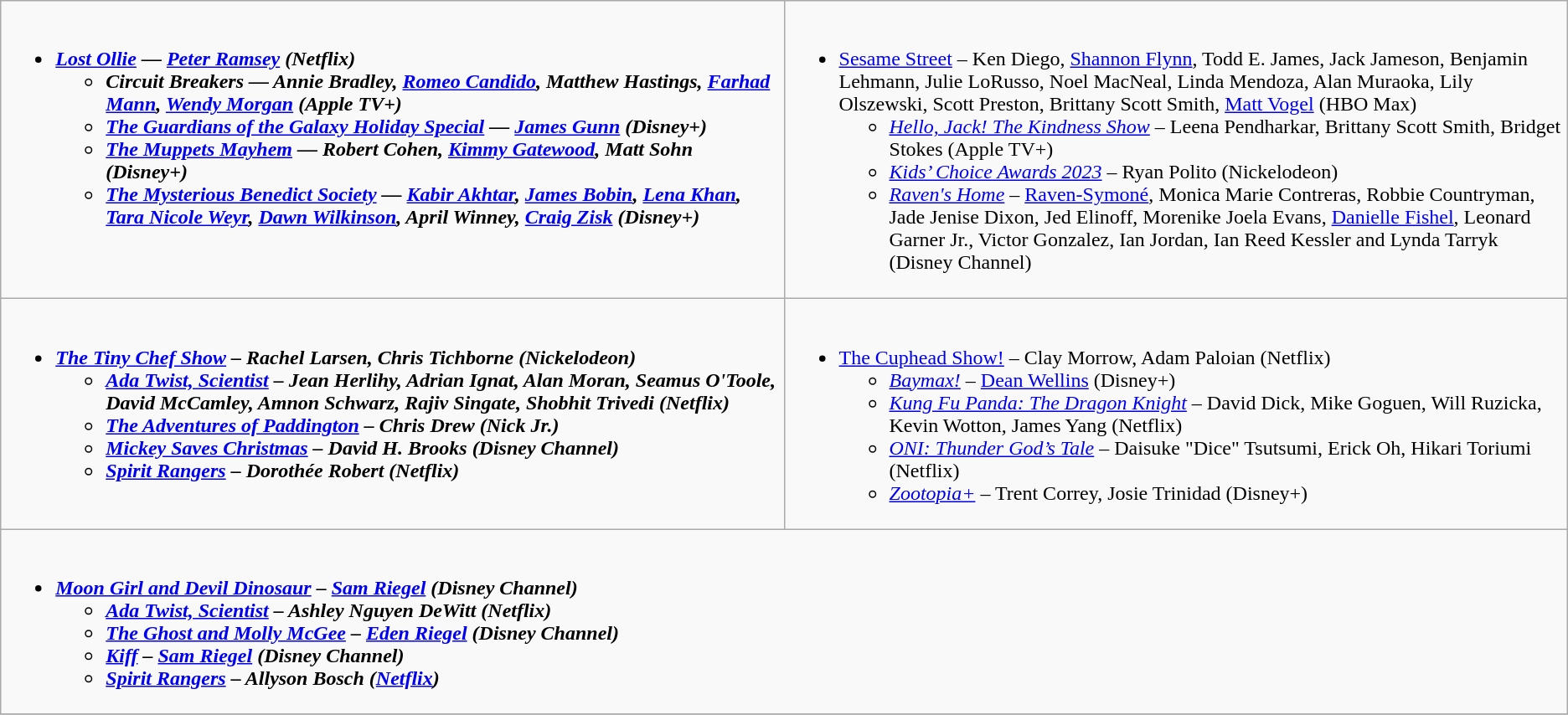<table class=wikitable>
<tr>
<td style="vertical-align:top;" width="50%"><br><ul><li><strong><em><a href='#'>Lost Ollie</a><em> — <a href='#'>Peter Ramsey</a> (Netflix)<strong><ul><li></em>Circuit Breakers<em> — Annie Bradley, <a href='#'>Romeo Candido</a>, Matthew Hastings, <a href='#'>Farhad Mann</a>, <a href='#'>Wendy Morgan</a> (Apple TV+)</li><li></em><a href='#'>The Guardians of the Galaxy Holiday Special</a><em> — <a href='#'>James Gunn</a> (Disney+)</li><li></em><a href='#'>The Muppets Mayhem</a><em> — Robert Cohen, <a href='#'>Kimmy Gatewood</a>, Matt Sohn (Disney+)</li><li></em><a href='#'>The Mysterious Benedict Society</a><em> — <a href='#'>Kabir Akhtar</a>, <a href='#'>James Bobin</a>, <a href='#'>Lena Khan</a>, <a href='#'>Tara Nicole Weyr</a>, <a href='#'>Dawn Wilkinson</a>, April Winney, <a href='#'>Craig Zisk</a> (Disney+)</li></ul></li></ul></td>
<td style="vertical-align:top;" width="50%"><br><ul><li></em></strong><a href='#'>Sesame Street</a></em> – Ken Diego, <a href='#'>Shannon Flynn</a>, Todd E. James, Jack Jameson, Benjamin Lehmann, Julie LoRusso, Noel MacNeal, Linda Mendoza, Alan Muraoka, Lily Olszewski, Scott Preston, Brittany Scott Smith, <a href='#'>Matt Vogel</a> (HBO Max)</strong><ul><li><em><a href='#'>Hello, Jack! The Kindness Show</a></em> – Leena Pendharkar, Brittany Scott Smith, Bridget Stokes (Apple TV+)</li><li><em><a href='#'>Kids’ Choice Awards 2023</a></em> – Ryan Polito (Nickelodeon)</li><li><em><a href='#'>Raven's Home</a></em> – <a href='#'>Raven-Symoné</a>, Monica Marie Contreras, Robbie Countryman, Jade Jenise Dixon, Jed Elinoff, Morenike Joela Evans, <a href='#'>Danielle Fishel</a>, Leonard Garner Jr., Victor Gonzalez, Ian Jordan, Ian Reed Kessler and Lynda Tarryk (Disney Channel)</li></ul></li></ul></td>
</tr>
<tr>
<td style="vertical-align:top;" width="50%"><br><ul><li><strong><em><a href='#'>The Tiny Chef Show</a><em> – Rachel Larsen, Chris Tichborne (Nickelodeon)<strong><ul><li></em><a href='#'>Ada Twist, Scientist</a><em> – Jean Herlihy, Adrian Ignat, Alan Moran, Seamus O'Toole, David McCamley, Amnon Schwarz, Rajiv Singate, Shobhit Trivedi (Netflix)</li><li></em><a href='#'>The Adventures of Paddington</a><em> – Chris Drew (Nick Jr.)</li><li></em><a href='#'>Mickey Saves Christmas</a><em> – David H. Brooks (Disney Channel)</li><li></em><a href='#'>Spirit Rangers</a><em> – Dorothée Robert (Netflix)</li></ul></li></ul></td>
<td style="vertical-align:top;" width="50%"><br><ul><li></em></strong><a href='#'>The Cuphead Show!</a></em> – Clay Morrow, Adam Paloian (Netflix)</strong><ul><li><em><a href='#'>Baymax!</a></em> – <a href='#'>Dean Wellins</a> (Disney+)</li><li><em><a href='#'>Kung Fu Panda: The Dragon Knight</a></em> – David Dick, Mike Goguen, Will Ruzicka, Kevin Wotton, James Yang (Netflix)</li><li><em><a href='#'>ONI: Thunder God’s Tale</a></em> – Daisuke "Dice" Tsutsumi, Erick Oh, Hikari Toriumi (Netflix)</li><li><em><a href='#'>Zootopia+</a></em> – Trent Correy, Josie Trinidad (Disney+)</li></ul></li></ul></td>
</tr>
<tr>
<td colspan="2" style="vertical-align:top;" width="50%"><br><ul><li><strong><em><a href='#'>Moon Girl and Devil Dinosaur</a><em> – <a href='#'>Sam Riegel</a> (Disney Channel)<strong><ul><li></em><a href='#'>Ada Twist, Scientist</a><em> – Ashley Nguyen DeWitt (Netflix)</li><li></em><a href='#'>The Ghost and Molly McGee</a><em> – <a href='#'>Eden Riegel</a> (Disney Channel)</li><li></em><a href='#'>Kiff</a><em> – <a href='#'>Sam Riegel</a> (Disney Channel)</li><li></em><a href='#'>Spirit Rangers</a><em> – Allyson Bosch (<a href='#'>Netflix</a>)</li></ul></li></ul></td>
</tr>
<tr>
</tr>
</table>
